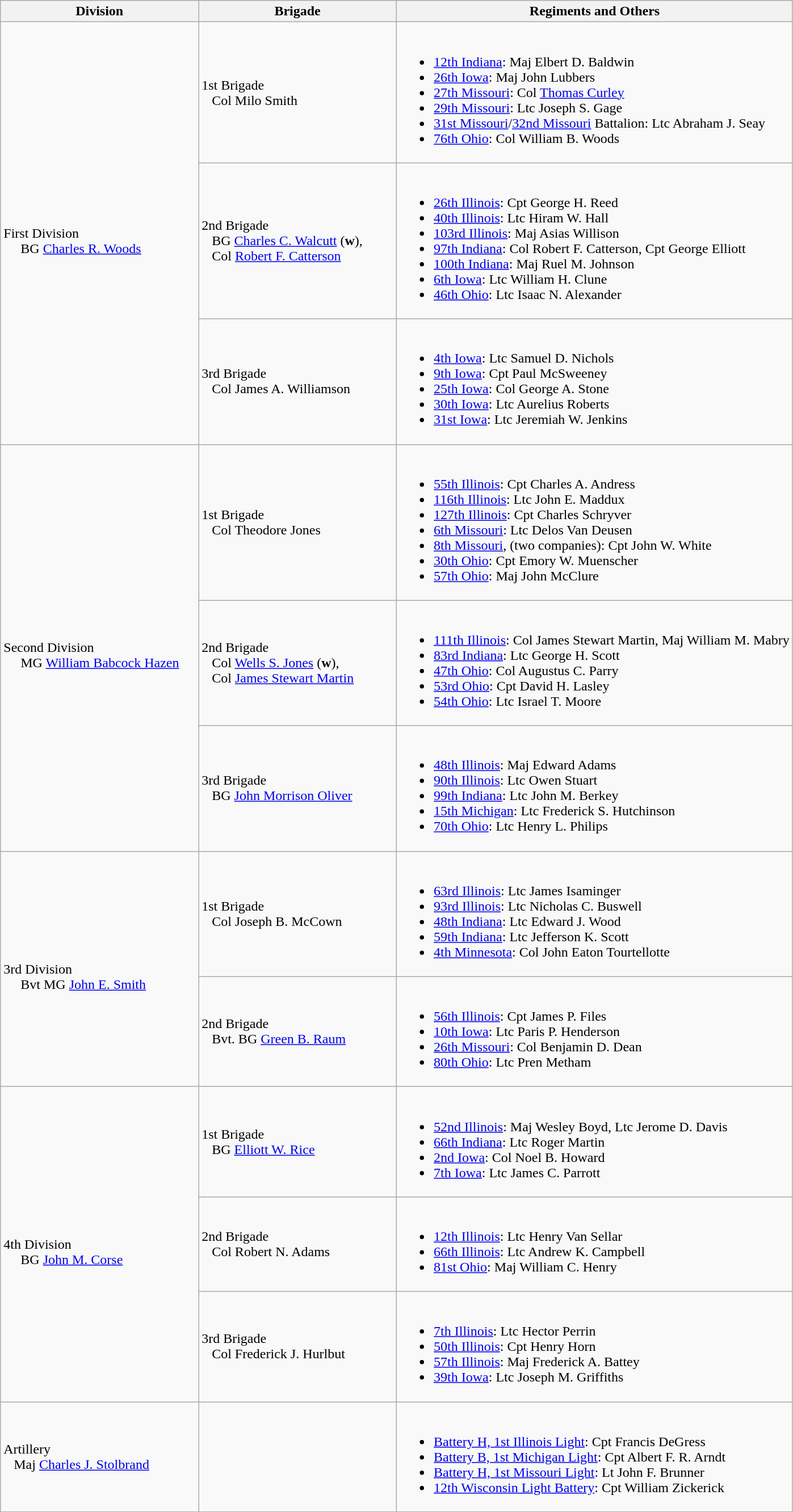<table class="wikitable">
<tr>
<th width=25%>Division</th>
<th width=25%>Brigade</th>
<th>Regiments and Others</th>
</tr>
<tr>
<td rowspan=3><br>First Division
<br>    
BG <a href='#'>Charles R. Woods</a></td>
<td>1st Brigade<br>  
Col Milo Smith</td>
<td><br><ul><li><a href='#'>12th Indiana</a>: Maj Elbert D. Baldwin</li><li><a href='#'>26th Iowa</a>: Maj John Lubbers</li><li><a href='#'>27th Missouri</a>: Col <a href='#'>Thomas Curley</a></li><li><a href='#'>29th Missouri</a>: Ltc Joseph S. Gage</li><li><a href='#'>31st Missouri</a>/<a href='#'>32nd Missouri</a> Battalion: Ltc Abraham J. Seay</li><li><a href='#'>76th Ohio</a>: Col William B. Woods</li></ul></td>
</tr>
<tr>
<td>2nd Brigade<br>  
BG <a href='#'>Charles C. Walcutt</a> (<strong>w</strong>),<br>  
Col <a href='#'>Robert F. Catterson</a></td>
<td><br><ul><li><a href='#'>26th Illinois</a>: Cpt George H. Reed</li><li><a href='#'>40th Illinois</a>: Ltc Hiram W. Hall</li><li><a href='#'>103rd Illinois</a>: Maj Asias Willison</li><li><a href='#'>97th Indiana</a>: Col Robert F. Catterson, Cpt George Elliott</li><li><a href='#'>100th Indiana</a>: Maj Ruel M. Johnson</li><li><a href='#'>6th Iowa</a>: Ltc William H. Clune</li><li><a href='#'>46th Ohio</a>: Ltc Isaac N. Alexander</li></ul></td>
</tr>
<tr>
<td>3rd Brigade<br>  
Col James A. Williamson</td>
<td><br><ul><li><a href='#'>4th Iowa</a>: Ltc Samuel D. Nichols</li><li><a href='#'>9th Iowa</a>: Cpt Paul McSweeney</li><li><a href='#'>25th Iowa</a>: Col George A. Stone</li><li><a href='#'>30th Iowa</a>: Ltc Aurelius Roberts</li><li><a href='#'>31st Iowa</a>: Ltc Jeremiah W. Jenkins</li></ul></td>
</tr>
<tr>
<td rowspan=3><br>Second Division
<br>    
MG <a href='#'>William Babcock Hazen</a></td>
<td>1st Brigade<br>  
Col Theodore Jones</td>
<td><br><ul><li><a href='#'>55th Illinois</a>: Cpt Charles A. Andress</li><li><a href='#'>116th Illinois</a>: Ltc John E. Maddux</li><li><a href='#'>127th Illinois</a>: Cpt Charles Schryver</li><li><a href='#'>6th Missouri</a>: Ltc Delos Van Deusen</li><li><a href='#'>8th Missouri</a>, (two companies): Cpt John W. White</li><li><a href='#'>30th Ohio</a>:  Cpt Emory W. Muenscher</li><li><a href='#'>57th Ohio</a>: Maj John McClure</li></ul></td>
</tr>
<tr>
<td>2nd Brigade<br>  
Col <a href='#'>Wells S. Jones</a> (<strong>w</strong>),<br>  
Col <a href='#'>James Stewart Martin</a></td>
<td><br><ul><li><a href='#'>111th Illinois</a>: Col James Stewart Martin, Maj William M. Mabry</li><li><a href='#'>83rd Indiana</a>: Ltc George H. Scott</li><li><a href='#'>47th Ohio</a>: Col Augustus C. Parry</li><li><a href='#'>53rd Ohio</a>: Cpt David H. Lasley</li><li><a href='#'>54th Ohio</a>: Ltc Israel T. Moore</li></ul></td>
</tr>
<tr>
<td>3rd Brigade<br>  
BG <a href='#'>John Morrison Oliver</a></td>
<td><br><ul><li><a href='#'>48th Illinois</a>: Maj Edward Adams</li><li><a href='#'>90th Illinois</a>: Ltc Owen Stuart</li><li><a href='#'>99th Indiana</a>: Ltc John M. Berkey</li><li><a href='#'>15th Michigan</a>: Ltc Frederick S. Hutchinson</li><li><a href='#'>70th Ohio</a>: Ltc Henry L. Philips</li></ul></td>
</tr>
<tr>
<td rowspan=2><br>3rd Division
<br>    
Bvt MG <a href='#'>John E. Smith</a></td>
<td>1st Brigade<br>  
Col Joseph B. McCown</td>
<td><br><ul><li><a href='#'>63rd Illinois</a>: Ltc James Isaminger</li><li><a href='#'>93rd Illinois</a>: Ltc Nicholas C. Buswell</li><li><a href='#'>48th Indiana</a>: Ltc Edward J. Wood</li><li><a href='#'>59th Indiana</a>: Ltc Jefferson K. Scott</li><li><a href='#'>4th Minnesota</a>: Col John Eaton Tourtellotte</li></ul></td>
</tr>
<tr>
<td>2nd Brigade<br>  
Bvt. BG <a href='#'>Green B. Raum</a>
  </td>
<td><br><ul><li><a href='#'>56th Illinois</a>: Cpt James P. Files</li><li><a href='#'>10th Iowa</a>: Ltc Paris P. Henderson</li><li><a href='#'>26th Missouri</a>: Col Benjamin D. Dean</li><li><a href='#'>80th Ohio</a>: Ltc Pren Metham</li></ul></td>
</tr>
<tr>
<td rowspan="3"><br>4th Division
<br>    
BG <a href='#'>John M. Corse</a></td>
<td>1st Brigade<br>  
BG <a href='#'>Elliott W. Rice</a></td>
<td><br><ul><li><a href='#'>52nd Illinois</a>: Maj Wesley Boyd, Ltc Jerome D. Davis</li><li><a href='#'>66th Indiana</a>: Ltc Roger Martin</li><li><a href='#'>2nd Iowa</a>: Col Noel B. Howard</li><li><a href='#'>7th Iowa</a>: Ltc James C. Parrott</li></ul></td>
</tr>
<tr>
<td>2nd Brigade<br>  
Col Robert N. Adams</td>
<td><br><ul><li><a href='#'>12th Illinois</a>: Ltc Henry Van Sellar</li><li><a href='#'>66th Illinois</a>: Ltc Andrew K. Campbell</li><li><a href='#'>81st Ohio</a>: Maj William C. Henry</li></ul></td>
</tr>
<tr>
<td>3rd Brigade<br>  
Col Frederick J. Hurlbut</td>
<td><br><ul><li><a href='#'>7th Illinois</a>: Ltc Hector Perrin</li><li><a href='#'>50th Illinois</a>: Cpt Henry Horn</li><li><a href='#'>57th Illinois</a>: Maj Frederick A. Battey</li><li><a href='#'>39th Iowa</a>: Ltc Joseph M. Griffiths</li></ul></td>
</tr>
<tr>
<td>Artillery<br>  
Maj <a href='#'>Charles J. Stolbrand</a></td>
<td></td>
<td><br><ul><li><a href='#'>Battery H, 1st Illinois Light</a>: Cpt Francis DeGress</li><li><a href='#'>Battery B, 1st Michigan Light</a>: Cpt Albert F. R. Arndt</li><li><a href='#'>Battery H, 1st Missouri Light</a>: Lt John F. Brunner</li><li><a href='#'>12th Wisconsin Light Battery</a>: Cpt William Zickerick</li></ul></td>
</tr>
<tr>
</tr>
</table>
